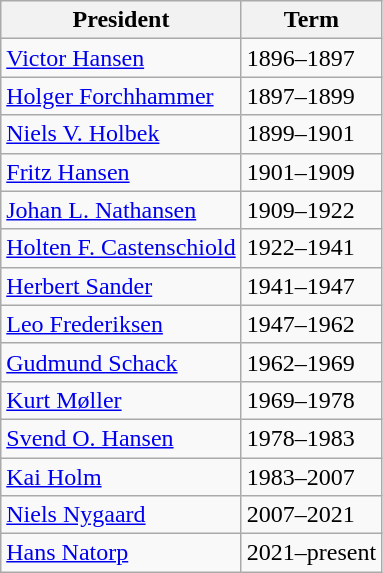<table class="wikitable">
<tr>
<th>President</th>
<th>Term</th>
</tr>
<tr>
<td><a href='#'>Victor Hansen</a></td>
<td>1896–1897</td>
</tr>
<tr>
<td><a href='#'>Holger Forchhammer</a></td>
<td>1897–1899</td>
</tr>
<tr>
<td><a href='#'>Niels V. Holbek</a></td>
<td>1899–1901</td>
</tr>
<tr>
<td><a href='#'>Fritz Hansen</a></td>
<td>1901–1909</td>
</tr>
<tr>
<td><a href='#'>Johan L. Nathansen</a></td>
<td>1909–1922</td>
</tr>
<tr>
<td><a href='#'>Holten F. Castenschiold</a></td>
<td>1922–1941</td>
</tr>
<tr>
<td><a href='#'>Herbert Sander</a></td>
<td>1941–1947</td>
</tr>
<tr>
<td><a href='#'>Leo Frederiksen</a></td>
<td>1947–1962</td>
</tr>
<tr>
<td><a href='#'>Gudmund Schack</a></td>
<td>1962–1969</td>
</tr>
<tr>
<td><a href='#'>Kurt Møller</a></td>
<td>1969–1978</td>
</tr>
<tr>
<td><a href='#'>Svend O. Hansen</a></td>
<td>1978–1983</td>
</tr>
<tr>
<td><a href='#'>Kai Holm</a></td>
<td>1983–2007</td>
</tr>
<tr>
<td><a href='#'>Niels Nygaard</a></td>
<td>2007–2021</td>
</tr>
<tr>
<td><a href='#'>Hans Natorp</a></td>
<td>2021–present</td>
</tr>
</table>
